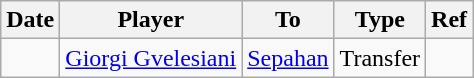<table class="wikitable">
<tr>
<th><strong>Date</strong></th>
<th><strong>Player</strong></th>
<th><strong>To</strong></th>
<th><strong>Type</strong></th>
<th><strong>Ref</strong></th>
</tr>
<tr>
<td></td>
<td> <a href='#'>Giorgi Gvelesiani</a></td>
<td> <a href='#'>Sepahan</a></td>
<td>Transfer</td>
<td></td>
</tr>
</table>
